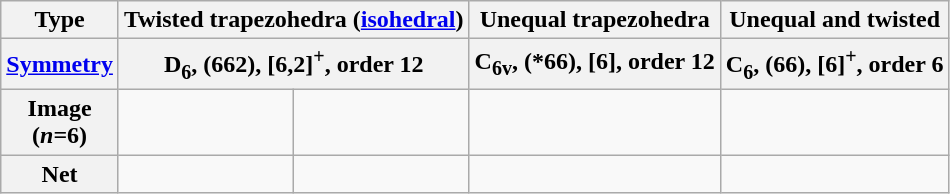<table class=wikitable>
<tr>
<th>Type</th>
<th colspan=2>Twisted trapezohedra (<a href='#'>isohedral</a>)</th>
<th>Unequal trapezohedra</th>
<th>Unequal and twisted</th>
</tr>
<tr>
<th><a href='#'>Symmetry</a></th>
<th colspan=2>D<sub>6</sub>, (662), [6,2]<sup>+</sup>, order 12</th>
<th>C<sub>6v</sub>, (*66), [6], order 12</th>
<th>C<sub>6</sub>, (66), [6]<sup>+</sup>, order 6</th>
</tr>
<tr>
<th>Image<br>(<em>n</em>=6)</th>
<td></td>
<td></td>
<td></td>
<td></td>
</tr>
<tr>
<th>Net</th>
<td></td>
<td></td>
<td></td>
<td></td>
</tr>
</table>
